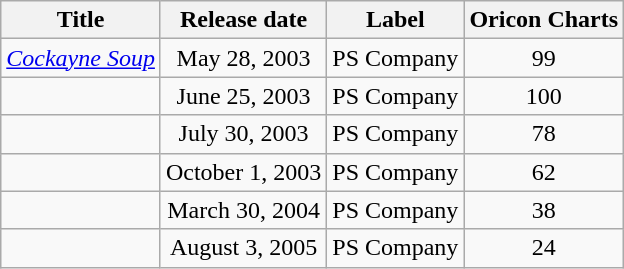<table class="wikitable" style="text-align:center;">
<tr>
<th>Title</th>
<th>Release date</th>
<th>Label</th>
<th>Oricon Charts</th>
</tr>
<tr>
<td><em><a href='#'>Cockayne Soup</a></em></td>
<td>May 28, 2003</td>
<td>PS Company</td>
<td>99</td>
</tr>
<tr>
<td></td>
<td>June 25, 2003</td>
<td>PS Company</td>
<td>100</td>
</tr>
<tr>
<td></td>
<td>July 30, 2003</td>
<td>PS Company</td>
<td>78</td>
</tr>
<tr>
<td></td>
<td>October 1, 2003</td>
<td>PS Company</td>
<td>62</td>
</tr>
<tr>
<td></td>
<td>March 30, 2004</td>
<td>PS Company</td>
<td>38</td>
</tr>
<tr>
<td></td>
<td>August 3, 2005</td>
<td>PS Company</td>
<td>24</td>
</tr>
</table>
